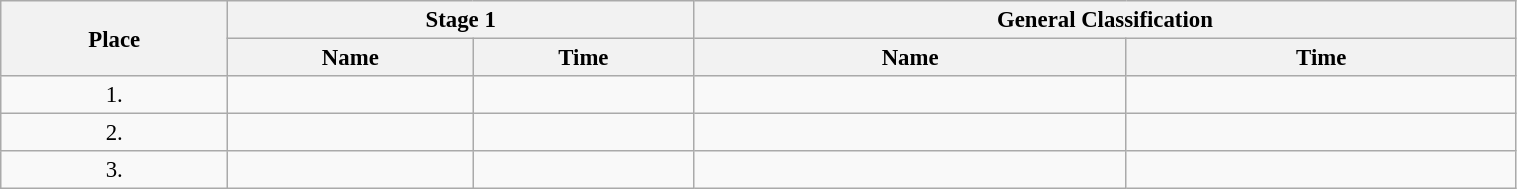<table class="wikitable"  style="font-size:95%; width:80%;">
<tr>
<th rowspan="2">Place</th>
<th colspan="2">Stage 1</th>
<th colspan="2">General Classification</th>
</tr>
<tr>
<th>Name</th>
<th>Time</th>
<th>Name</th>
<th>Time</th>
</tr>
<tr>
<td style="text-align:center;">1.</td>
<td></td>
<td></td>
<td></td>
<td></td>
</tr>
<tr>
<td style="text-align:center;">2.</td>
<td></td>
<td></td>
<td></td>
<td></td>
</tr>
<tr>
<td style="text-align:center;">3.</td>
<td></td>
<td></td>
<td></td>
<td></td>
</tr>
</table>
